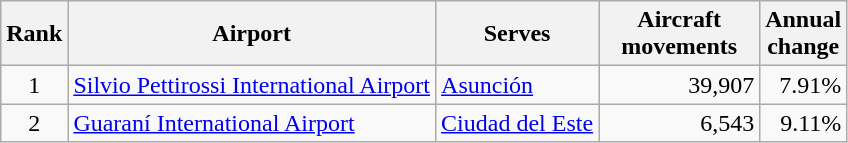<table class="wikitable sortable">
<tr>
<th>Rank</th>
<th>Airport</th>
<th>Serves</th>
<th style="width:100px">Aircraft<br>movements</th>
<th>Annual<br>change</th>
</tr>
<tr>
<td align="center">1</td>
<td><a href='#'>Silvio Pettirossi International Airport</a></td>
<td><a href='#'>Asunción</a></td>
<td align="right">39,907</td>
<td align="right">7.91%</td>
</tr>
<tr>
<td align="center">2</td>
<td><a href='#'>Guaraní International Airport</a></td>
<td><a href='#'>Ciudad del Este</a></td>
<td align="right">6,543</td>
<td align="right">9.11%</td>
</tr>
</table>
